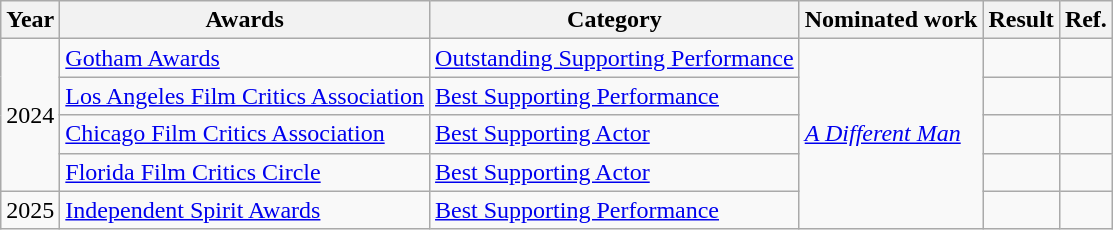<table class="wikitable">
<tr>
<th scope="col">Year</th>
<th scope="col">Awards</th>
<th>Category</th>
<th scope="col">Nominated work</th>
<th scope="col">Result</th>
<th>Ref.</th>
</tr>
<tr>
<td rowspan="4">2024</td>
<td><a href='#'>Gotham Awards</a></td>
<td><a href='#'>Outstanding Supporting Performance</a></td>
<td rowspan="5"><em><a href='#'>A Different Man</a></em></td>
<td></td>
<td></td>
</tr>
<tr>
<td><a href='#'>Los Angeles Film Critics Association</a></td>
<td><a href='#'>Best Supporting Performance</a></td>
<td></td>
<td></td>
</tr>
<tr>
<td><a href='#'>Chicago Film Critics Association</a></td>
<td><a href='#'>Best Supporting Actor</a></td>
<td></td>
<td></td>
</tr>
<tr>
<td><a href='#'>Florida Film Critics Circle</a></td>
<td><a href='#'>Best Supporting Actor</a></td>
<td></td>
<td></td>
</tr>
<tr>
<td>2025</td>
<td><a href='#'>Independent Spirit Awards</a></td>
<td><a href='#'>Best Supporting Performance</a></td>
<td></td>
<td></td>
</tr>
</table>
